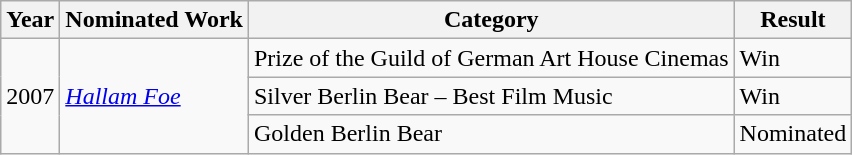<table class="wikitable">
<tr>
<th>Year</th>
<th>Nominated Work</th>
<th>Category</th>
<th>Result</th>
</tr>
<tr>
<td rowspan="3">2007</td>
<td rowspan="3"><em><a href='#'>Hallam Foe</a></em></td>
<td>Prize of the Guild of German Art House Cinemas</td>
<td>Win</td>
</tr>
<tr>
<td>Silver Berlin Bear – Best Film Music</td>
<td>Win</td>
</tr>
<tr>
<td>Golden Berlin Bear</td>
<td>Nominated</td>
</tr>
</table>
